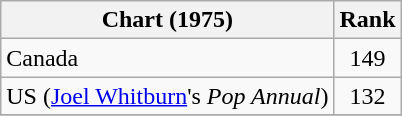<table class="wikitable">
<tr>
<th align="left">Chart (1975)</th>
<th style="text-align:center;">Rank</th>
</tr>
<tr>
<td>Canada </td>
<td style="text-align:center;">149</td>
</tr>
<tr>
<td>US (<a href='#'>Joel Whitburn</a>'s <em>Pop Annual</em>)</td>
<td style="text-align:center;">132</td>
</tr>
<tr>
</tr>
</table>
